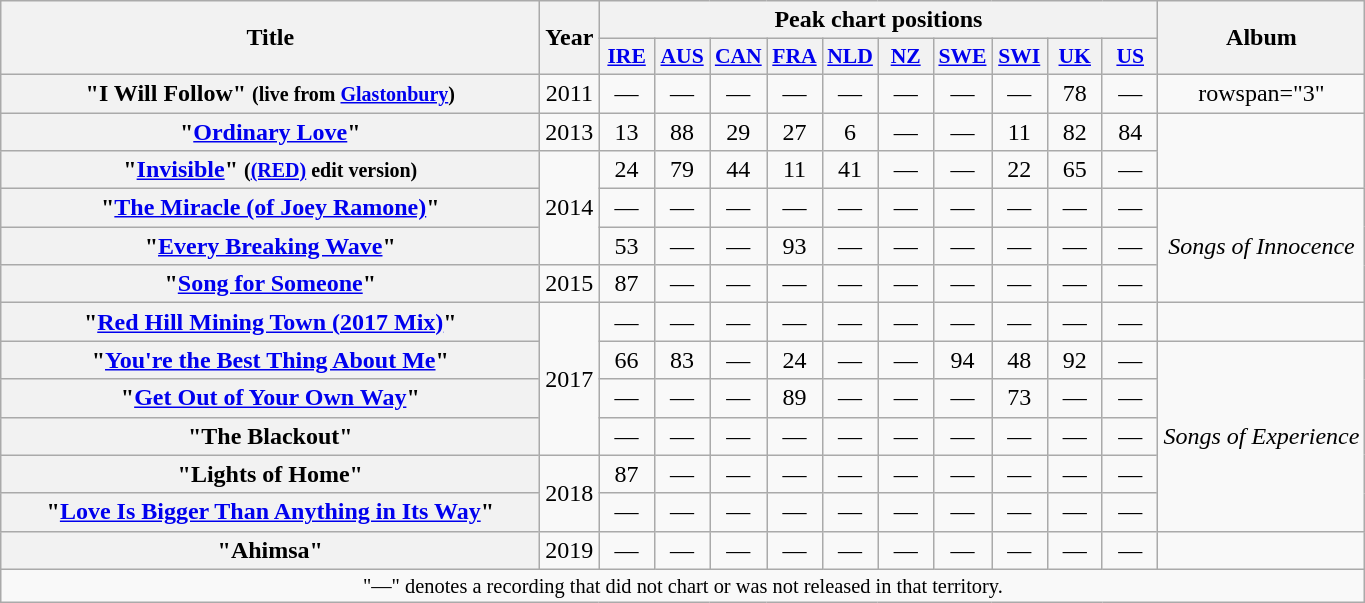<table class="wikitable plainrowheaders" style="text-align:center;" border="1">
<tr>
<th scope="col" rowspan="2" style="width:22em;">Title</th>
<th scope="col" rowspan="2">Year</th>
<th scope="col" colspan="10">Peak chart positions</th>
<th scope="col" rowspan="2">Album</th>
</tr>
<tr>
<th scope="col" style="width:2.1em;font-size:90%;"><a href='#'>IRE</a><br></th>
<th scope="col" style="width:2.1em;font-size:90%;"><a href='#'>AUS</a><br></th>
<th scope="col" style="width:2.1em;font-size:90%;"><a href='#'>CAN</a><br></th>
<th scope="col" style="width:2.1em;font-size:90%;"><a href='#'>FRA</a><br></th>
<th scope="col" style="width:2.1em;font-size:90%;"><a href='#'>NLD</a><br></th>
<th scope="col" style="width:2.1em;font-size:90%;"><a href='#'>NZ</a><br></th>
<th scope="col" style="width:2.1em;font-size:90%;"><a href='#'>SWE</a><br></th>
<th scope="col" style="width:2.1em;font-size:90%;"><a href='#'>SWI</a><br></th>
<th scope="col" style="width:2.1em;font-size:90%;"><a href='#'>UK</a><br></th>
<th scope="col" style="width:2.1em;font-size:90%;"><a href='#'>US</a><br></th>
</tr>
<tr>
<th scope="row">"I Will Follow" <small>(live from <a href='#'>Glastonbury</a>)</small></th>
<td>2011</td>
<td>—</td>
<td>—</td>
<td>—</td>
<td>—</td>
<td>—</td>
<td>—</td>
<td>—</td>
<td>—</td>
<td>78</td>
<td>—</td>
<td>rowspan="3" </td>
</tr>
<tr>
<th scope="row">"<a href='#'>Ordinary Love</a>"</th>
<td>2013</td>
<td>13</td>
<td>88</td>
<td>29</td>
<td>27</td>
<td>6</td>
<td>—</td>
<td>—</td>
<td>11</td>
<td>82</td>
<td>84</td>
</tr>
<tr>
<th scope="row">"<a href='#'>Invisible</a>" <small>(<a href='#'>(RED)</a> edit version)</small></th>
<td rowspan="3">2014</td>
<td>24</td>
<td>79</td>
<td>44</td>
<td>11</td>
<td>41</td>
<td>—</td>
<td>—</td>
<td>22</td>
<td>65</td>
<td>—</td>
</tr>
<tr>
<th scope="row">"<a href='#'>The Miracle (of Joey Ramone)</a>"</th>
<td>—</td>
<td>—</td>
<td>—</td>
<td>—</td>
<td>—</td>
<td>—</td>
<td>—</td>
<td>—</td>
<td>—</td>
<td>—</td>
<td rowspan="3"><em>Songs of Innocence</em></td>
</tr>
<tr>
<th scope="row">"<a href='#'>Every Breaking Wave</a>"</th>
<td>53</td>
<td>—</td>
<td>—</td>
<td>93</td>
<td>—</td>
<td>—</td>
<td>—</td>
<td>—</td>
<td>—</td>
<td>—</td>
</tr>
<tr>
<th scope="row">"<a href='#'>Song for Someone</a>"</th>
<td>2015</td>
<td>87</td>
<td>—</td>
<td>—</td>
<td>—</td>
<td>—</td>
<td>—</td>
<td>—</td>
<td>—</td>
<td>—</td>
<td>—</td>
</tr>
<tr>
<th scope="row">"<a href='#'>Red Hill Mining Town (2017 Mix)</a>"</th>
<td rowspan="4">2017</td>
<td>—</td>
<td>—</td>
<td>—</td>
<td>—</td>
<td>—</td>
<td>—</td>
<td>—</td>
<td>—</td>
<td>—</td>
<td>—</td>
<td></td>
</tr>
<tr>
<th scope="row">"<a href='#'>You're the Best Thing About Me</a>"</th>
<td>66</td>
<td>83</td>
<td>—</td>
<td>24</td>
<td>—</td>
<td>—</td>
<td>94</td>
<td>48</td>
<td>92</td>
<td>—</td>
<td rowspan="5"><em>Songs of Experience</em></td>
</tr>
<tr>
<th scope="row">"<a href='#'>Get Out of Your Own Way</a>"</th>
<td>—</td>
<td>—</td>
<td>—</td>
<td>89</td>
<td>—</td>
<td>—</td>
<td>—</td>
<td>73</td>
<td>—</td>
<td>—</td>
</tr>
<tr>
<th scope="row">"The Blackout"</th>
<td>—</td>
<td>—</td>
<td>—</td>
<td>—</td>
<td>—</td>
<td>—</td>
<td>—</td>
<td>—</td>
<td>—</td>
<td>—</td>
</tr>
<tr>
<th scope="row">"Lights of Home"</th>
<td rowspan="2">2018</td>
<td>87</td>
<td>—</td>
<td>—</td>
<td>—</td>
<td>—</td>
<td>—</td>
<td>—</td>
<td>—</td>
<td>—</td>
<td>—</td>
</tr>
<tr>
<th scope="row">"<a href='#'>Love Is Bigger Than Anything in Its Way</a>"</th>
<td>—</td>
<td>—</td>
<td>—</td>
<td>—</td>
<td>—</td>
<td>—</td>
<td>—</td>
<td>—</td>
<td>—</td>
<td>—</td>
</tr>
<tr>
<th scope="row">"Ahimsa" </th>
<td>2019</td>
<td>—</td>
<td>—</td>
<td>—</td>
<td>—</td>
<td>—</td>
<td>—</td>
<td>—</td>
<td>—</td>
<td>—</td>
<td>—</td>
<td></td>
</tr>
<tr>
<td colspan="14" style="font-size:85%">"—" denotes a recording that did not chart or was not released in that territory.</td>
</tr>
</table>
